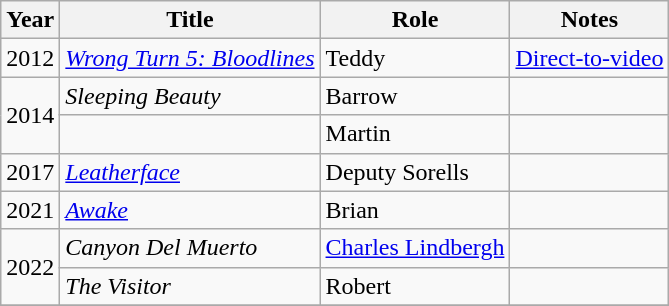<table class = "wikitable sortable">
<tr>
<th>Year</th>
<th>Title</th>
<th>Role</th>
<th class = "unsortable">Notes</th>
</tr>
<tr>
<td>2012</td>
<td><em><a href='#'>Wrong Turn 5: Bloodlines</a></em></td>
<td>Teddy</td>
<td><a href='#'>Direct-to-video</a></td>
</tr>
<tr>
<td rowspan=2>2014</td>
<td><em>Sleeping Beauty</em></td>
<td>Barrow</td>
<td></td>
</tr>
<tr>
<td><em></em></td>
<td>Martin</td>
<td></td>
</tr>
<tr>
<td>2017</td>
<td><em><a href='#'>Leatherface</a></em></td>
<td>Deputy Sorells</td>
<td></td>
</tr>
<tr>
<td>2021</td>
<td><em><a href='#'>Awake</a></em></td>
<td>Brian</td>
<td></td>
</tr>
<tr>
<td rowspan=2>2022</td>
<td><em>Canyon Del Muerto</em></td>
<td><a href='#'>Charles Lindbergh</a></td>
<td></td>
</tr>
<tr>
<td><em>The Visitor</em></td>
<td>Robert</td>
<td></td>
</tr>
<tr>
</tr>
</table>
